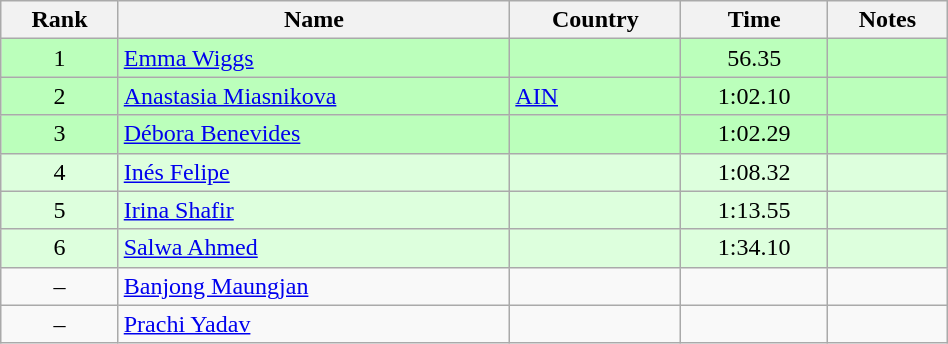<table class="wikitable" style="text-align:center;width: 50%">
<tr>
<th>Rank</th>
<th>Name</th>
<th>Country</th>
<th>Time</th>
<th>Notes</th>
</tr>
<tr bgcolor=bbffbb>
<td>1</td>
<td align="left"><a href='#'>Emma Wiggs</a></td>
<td align="left"></td>
<td>56.35</td>
<td></td>
</tr>
<tr bgcolor=bbffbb>
<td>2</td>
<td align="left"><a href='#'>Anastasia Miasnikova</a></td>
<td align="left"> <a href='#'>AIN</a></td>
<td>1:02.10</td>
<td></td>
</tr>
<tr bgcolor=bbffbb>
<td>3</td>
<td align="left"><a href='#'>Débora Benevides</a></td>
<td align="left"></td>
<td>1:02.29</td>
<td></td>
</tr>
<tr bgcolor=ddffdd>
<td>4</td>
<td align="left"><a href='#'>Inés Felipe</a></td>
<td align="left"></td>
<td>1:08.32</td>
<td></td>
</tr>
<tr bgcolor=ddffdd>
<td>5</td>
<td align="left"><a href='#'>Irina Shafir</a></td>
<td align="left"></td>
<td>1:13.55</td>
<td></td>
</tr>
<tr bgcolor=ddffdd>
<td>6</td>
<td align="left"><a href='#'>Salwa Ahmed</a></td>
<td align="left"></td>
<td>1:34.10</td>
<td></td>
</tr>
<tr>
<td>–</td>
<td align="left"><a href='#'>Banjong Maungjan</a></td>
<td align="left"></td>
<td></td>
<td></td>
</tr>
<tr>
<td>–</td>
<td align="left"><a href='#'>Prachi Yadav</a></td>
<td align="left"></td>
<td></td>
<td></td>
</tr>
</table>
